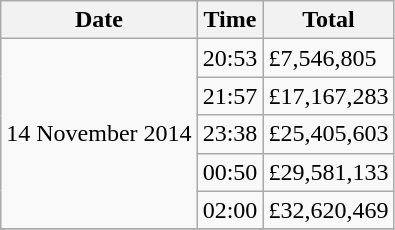<table class="wikitable">
<tr>
<th>Date</th>
<th>Time</th>
<th>Total</th>
</tr>
<tr>
<td rowspan=5>14 November 2014</td>
<td>20:53</td>
<td>£7,546,805</td>
</tr>
<tr>
<td>21:57</td>
<td>£17,167,283</td>
</tr>
<tr>
<td>23:38</td>
<td>£25,405,603</td>
</tr>
<tr>
<td>00:50</td>
<td>£29,581,133</td>
</tr>
<tr>
<td>02:00</td>
<td>£32,620,469</td>
</tr>
<tr>
</tr>
</table>
